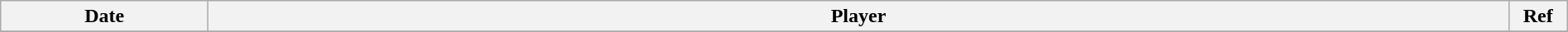<table class="wikitable" width=100%>
<tr>
<th style="width: 10em;">Date</th>
<th>Player</th>
<th style="width: 2.5em;">Ref</th>
</tr>
<tr>
</tr>
</table>
